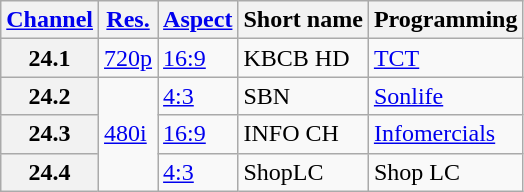<table class="wikitable">
<tr>
<th scope = "col"><a href='#'>Channel</a></th>
<th scope = "col"><a href='#'>Res.</a></th>
<th scope = "col"><a href='#'>Aspect</a></th>
<th scope = "col">Short name</th>
<th scope = "col">Programming</th>
</tr>
<tr>
<th scope = "row">24.1</th>
<td><a href='#'>720p</a></td>
<td><a href='#'>16:9</a></td>
<td>KBCB HD</td>
<td><a href='#'>TCT</a></td>
</tr>
<tr>
<th scope = "row">24.2</th>
<td rowspan=3><a href='#'>480i</a></td>
<td><a href='#'>4:3</a></td>
<td>SBN</td>
<td><a href='#'>Sonlife</a></td>
</tr>
<tr>
<th scope = "row">24.3</th>
<td><a href='#'>16:9</a></td>
<td>INFO CH</td>
<td><a href='#'>Infomercials</a></td>
</tr>
<tr>
<th scope = "row">24.4</th>
<td><a href='#'>4:3</a></td>
<td>ShopLC</td>
<td>Shop LC</td>
</tr>
</table>
